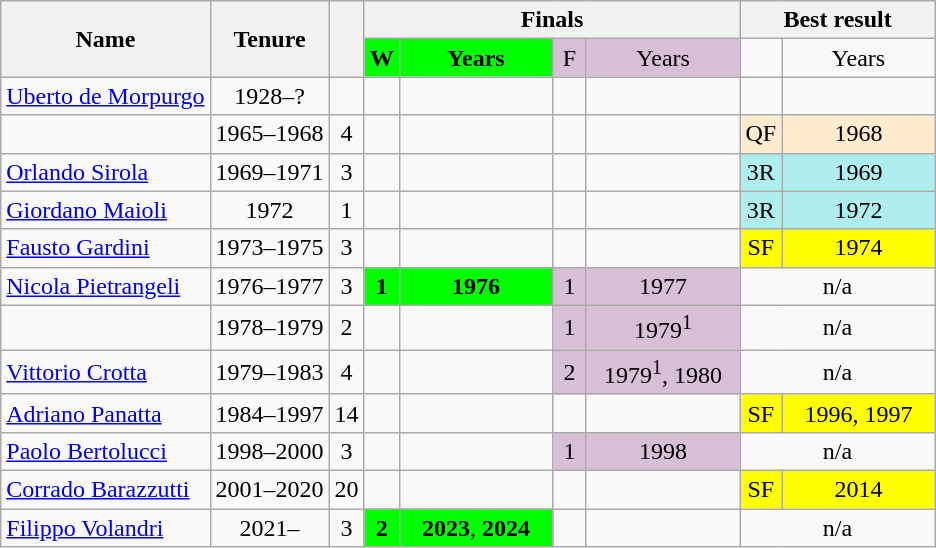<table class="wikitable" style=text-align:center>
<tr>
<th rowspan=2>Name</th>
<th rowspan=2>Tenure</th>
<th rowspan=2></th>
<th colspan=4>Finals</th>
<th colspan=2>Best result</th>
</tr>
<tr>
<td width=15px bgcolor=00ff00><strong>W</strong></td>
<td width=95px bgcolor=00ff00><strong>Years</strong></td>
<td width=15px bgcolor=D8BFD8>F</td>
<td width=95px bgcolor=D8BFD8>Years</td>
<td width=15px></td>
<td width=95px>Years</td>
</tr>
<tr>
<td align=left><a href='#'>Uberto de Morpurgo</a></td>
<td>1928–?</td>
<td></td>
<td></td>
<td></td>
<td></td>
<td></td>
<td></td>
<td></td>
</tr>
<tr>
<td align=left></td>
<td>1965–1968</td>
<td>4</td>
<td></td>
<td></td>
<td></td>
<td></td>
<td bgcolor=ffebcd>QF</td>
<td bgcolor=ffebcd>1968</td>
</tr>
<tr>
<td align=left><a href='#'>Orlando Sirola</a></td>
<td>1969–1971</td>
<td>3</td>
<td></td>
<td></td>
<td></td>
<td></td>
<td bgcolor=afeeee>3R</td>
<td bgcolor=afeeee>1969</td>
</tr>
<tr>
<td align=left><a href='#'>Giordano Maioli</a></td>
<td>1972</td>
<td>1</td>
<td></td>
<td></td>
<td></td>
<td></td>
<td bgcolor=afeeee>3R</td>
<td bgcolor=afeeee>1972</td>
</tr>
<tr>
<td align=left><a href='#'>Fausto Gardini</a></td>
<td>1973–1975</td>
<td>3</td>
<td></td>
<td></td>
<td></td>
<td></td>
<td bgcolor=yellow>SF</td>
<td bgcolor=yellow>1974</td>
</tr>
<tr>
<td align=left><a href='#'>Nicola Pietrangeli</a></td>
<td>1976–1977</td>
<td>3</td>
<td bgcolor=00ff00><strong>1</strong></td>
<td bgcolor=00ff00><strong>1976</strong></td>
<td bgcolor=d8bfd8>1</td>
<td bgcolor=d8bfd8>1977</td>
<td colspan=2>n/a</td>
</tr>
<tr>
<td align=left></td>
<td>1978–1979</td>
<td>2</td>
<td></td>
<td></td>
<td bgcolor=d8bfd8>1</td>
<td bgcolor=d8bfd8>1979<sup>1</sup></td>
<td colspan=2>n/a</td>
</tr>
<tr>
<td align=left><a href='#'>Vittorio Crotta</a></td>
<td>1979–1983</td>
<td>4</td>
<td></td>
<td></td>
<td bgcolor=d8bfd8>2</td>
<td bgcolor=d8bfd8>1979<sup>1</sup>, 1980</td>
<td colspan=2>n/a</td>
</tr>
<tr>
<td align=left><a href='#'>Adriano Panatta</a></td>
<td>1984–1997</td>
<td>14</td>
<td></td>
<td></td>
<td></td>
<td></td>
<td bgcolor=yellow>SF</td>
<td bgcolor=yellow>1996, 1997</td>
</tr>
<tr>
<td align=left><a href='#'>Paolo Bertolucci</a></td>
<td>1998–2000</td>
<td>3</td>
<td></td>
<td></td>
<td bgcolor=d8bfd8>1</td>
<td bgcolor=d8bfd8>1998</td>
<td colspan=2>n/a</td>
</tr>
<tr>
<td align=left><a href='#'>Corrado Barazzutti</a></td>
<td>2001–2020</td>
<td>20</td>
<td></td>
<td></td>
<td></td>
<td></td>
<td bgcolor=yellow>SF</td>
<td bgcolor=yellow>2014</td>
</tr>
<tr>
<td align=left><a href='#'>Filippo Volandri</a></td>
<td>2021–</td>
<td>3</td>
<td bgcolor=00ff00><strong>2</strong></td>
<td bgcolor=00ff00><strong>2023</strong>, <strong>2024</strong></td>
<td></td>
<td></td>
<td colspan=2>n/a</td>
</tr>
</table>
